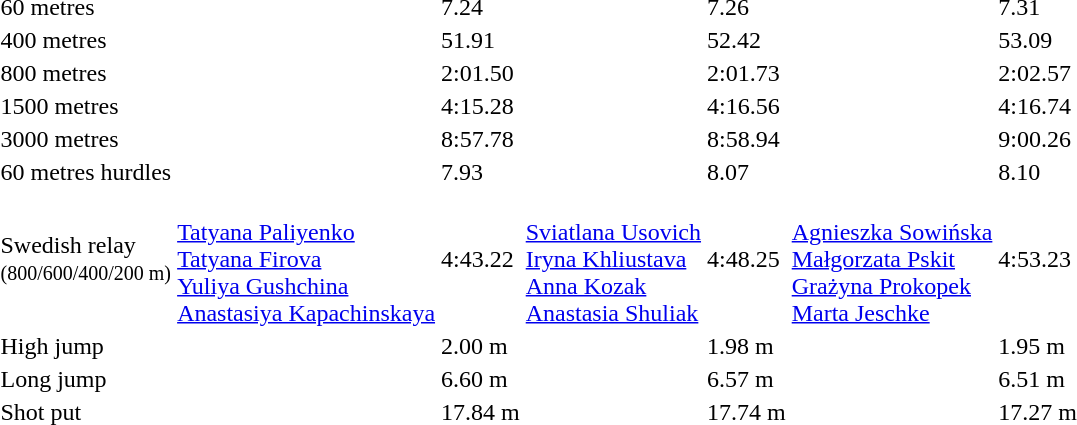<table>
<tr>
<td>60 metres</td>
<td></td>
<td>7.24</td>
<td></td>
<td>7.26</td>
<td></td>
<td>7.31</td>
</tr>
<tr>
<td>400 metres</td>
<td></td>
<td>51.91</td>
<td></td>
<td>52.42</td>
<td></td>
<td>53.09</td>
</tr>
<tr>
<td>800 metres</td>
<td></td>
<td>2:01.50</td>
<td></td>
<td>2:01.73</td>
<td></td>
<td>2:02.57</td>
</tr>
<tr>
<td>1500 metres</td>
<td></td>
<td>4:15.28</td>
<td></td>
<td>4:16.56</td>
<td></td>
<td>4:16.74</td>
</tr>
<tr>
<td>3000 metres</td>
<td></td>
<td>8:57.78</td>
<td></td>
<td>8:58.94</td>
<td></td>
<td>9:00.26</td>
</tr>
<tr>
<td>60 metres hurdles</td>
<td></td>
<td>7.93</td>
<td></td>
<td>8.07</td>
<td></td>
<td>8.10</td>
</tr>
<tr>
<td>Swedish relay<br><small>(800/600/400/200 m)</small></td>
<td><br><a href='#'>Tatyana Paliyenko</a><br><a href='#'>Tatyana Firova</a><br><a href='#'>Yuliya Gushchina</a><br><a href='#'>Anastasiya Kapachinskaya</a></td>
<td>4:43.22</td>
<td><br><a href='#'>Sviatlana Usovich</a><br><a href='#'>Iryna Khliustava</a><br><a href='#'>Anna Kozak</a><br><a href='#'>Anastasia Shuliak</a></td>
<td>4:48.25</td>
<td><br><a href='#'>Agnieszka Sowińska</a><br><a href='#'>Małgorzata Pskit</a><br><a href='#'>Grażyna Prokopek</a><br><a href='#'>Marta Jeschke</a></td>
<td>4:53.23</td>
</tr>
<tr>
<td>High jump</td>
<td></td>
<td>2.00 m</td>
<td></td>
<td>1.98 m</td>
<td></td>
<td>1.95 m</td>
</tr>
<tr>
<td>Long jump</td>
<td></td>
<td>6.60 m</td>
<td></td>
<td>6.57 m</td>
<td></td>
<td>6.51 m</td>
</tr>
<tr>
<td>Shot put</td>
<td></td>
<td>17.84 m</td>
<td></td>
<td>17.74 m</td>
<td></td>
<td>17.27 m</td>
</tr>
</table>
